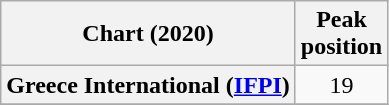<table class="wikitable sortable plainrowheaders" style="text-align:center">
<tr>
<th scope="col">Chart (2020)</th>
<th scope="col">Peak<br>position</th>
</tr>
<tr>
<th scope="row">Greece International (<a href='#'>IFPI</a>)</th>
<td>19</td>
</tr>
<tr>
</tr>
</table>
